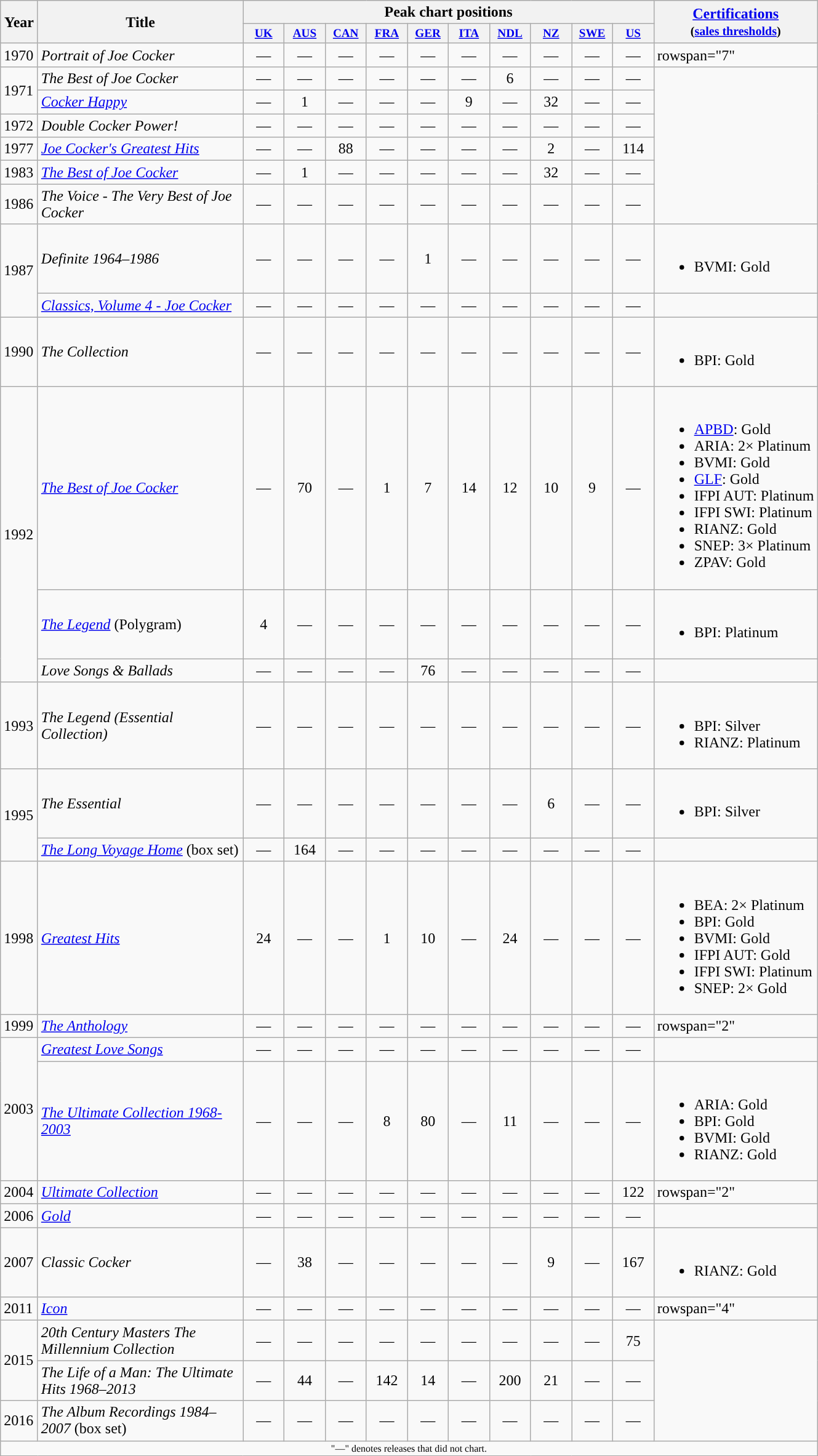<table class="wikitable">
<tr>
<th rowspan="2" style="width:33px;">Year</th>
<th rowspan="2" style="width:215px;">Title</th>
<th colspan="10">Peak chart positions</th>
<th rowspan="2" style="width:170px;"><a href='#'>Certifications</a><br><small>(<a href='#'>sales thresholds</a>)</small></th>
</tr>
<tr>
<th style="width:3em;font-size:80%"><a href='#'>UK</a><br></th>
<th style="width:3em;font-size:80%"><a href='#'>AUS</a><br></th>
<th style="width:3em;font-size:80%"><a href='#'>CAN</a><br></th>
<th style="width:3em;font-size:80%"><a href='#'>FRA</a><br></th>
<th style="width:3em;font-size:80%"><a href='#'>GER</a><br></th>
<th style="width:3em;font-size:80%"><a href='#'>ITA</a><br></th>
<th style="width:3em;font-size:80%"><a href='#'>NDL</a><br></th>
<th style="width:3em;font-size:80%"><a href='#'>NZ</a><br></th>
<th style="width:3em;font-size:80%"><a href='#'>SWE</a><br></th>
<th style="width:3em;font-size:80%"><a href='#'>US</a><br></th>
</tr>
<tr>
<td>1970</td>
<td><em>Portrait of Joe Cocker</em></td>
<td align=center>—</td>
<td align=center>—</td>
<td align="center">—</td>
<td align="center">—</td>
<td align="center">—</td>
<td align="center">—</td>
<td align="center">—</td>
<td align=center>—</td>
<td align=center>—</td>
<td align=center>—</td>
<td>rowspan="7" </td>
</tr>
<tr>
<td rowspan="2">1971</td>
<td><em>The Best of Joe Cocker</em></td>
<td align=center>—</td>
<td align=center>—</td>
<td align="center">—</td>
<td align="center">—</td>
<td align="center">—</td>
<td align="center">—</td>
<td align="center">6</td>
<td align=center>—</td>
<td align=center>—</td>
<td align=center>—</td>
</tr>
<tr>
<td><em><a href='#'>Cocker Happy</a></em></td>
<td align=center>—</td>
<td align=center>1</td>
<td align="center">—</td>
<td align="center">—</td>
<td align="center">—</td>
<td align="center">9</td>
<td align="center">—</td>
<td align=center>32</td>
<td align=center>—</td>
<td align=center>—</td>
</tr>
<tr>
<td>1972</td>
<td><em>Double Cocker Power!</em></td>
<td align=center>—</td>
<td align=center>—</td>
<td align="center">—</td>
<td align="center">—</td>
<td align="center">—</td>
<td align="center">—</td>
<td align="center">—</td>
<td align=center>—</td>
<td align=center>—</td>
<td align=center>—</td>
</tr>
<tr>
<td>1977</td>
<td><em><a href='#'>Joe Cocker's Greatest Hits</a></em></td>
<td align=center>—</td>
<td align=center>—</td>
<td align="center">88</td>
<td align="center">—</td>
<td align="center">—</td>
<td align="center">—</td>
<td align="center">—</td>
<td align=center>2</td>
<td align=center>—</td>
<td align=center>114</td>
</tr>
<tr>
<td>1983</td>
<td><em><a href='#'>The Best of Joe Cocker</a></em></td>
<td align=center>—</td>
<td align=center>1</td>
<td align="center">—</td>
<td align="center">—</td>
<td align="center">—</td>
<td align="center">—</td>
<td align="center">—</td>
<td align=center>32</td>
<td align=center>—</td>
<td align=center>—</td>
</tr>
<tr>
<td>1986</td>
<td><em>The Voice - The Very Best of Joe Cocker</em></td>
<td align=center>—</td>
<td align=center>—</td>
<td align="center">—</td>
<td align="center">—</td>
<td align="center">—</td>
<td align="center">—</td>
<td align="center">—</td>
<td align=center>—</td>
<td align=center>—</td>
<td align=center>—</td>
</tr>
<tr>
<td rowspan="2">1987</td>
<td><em>Definite 1964–1986</em></td>
<td align=center>—</td>
<td align=center>—</td>
<td align="center">—</td>
<td align="center">—</td>
<td align="center">1</td>
<td align="center">—</td>
<td align="center">—</td>
<td align=center>—</td>
<td align=center>—</td>
<td align=center>—</td>
<td><br><ul><li>BVMI: Gold</li></ul></td>
</tr>
<tr>
<td><em><a href='#'>Classics, Volume 4 - Joe Cocker</a></em></td>
<td align=center>—</td>
<td align=center>—</td>
<td align="center">—</td>
<td align="center">—</td>
<td align="center">—</td>
<td align="center">—</td>
<td align="center">—</td>
<td align=center>—</td>
<td align=center>—</td>
<td align=center>—</td>
<td></td>
</tr>
<tr>
<td>1990</td>
<td><em>The Collection</em></td>
<td align=center>—</td>
<td align=center>—</td>
<td align="center">—</td>
<td align="center">—</td>
<td align="center">—</td>
<td align="center">—</td>
<td align="center">—</td>
<td align=center>—</td>
<td align=center>—</td>
<td align=center>—</td>
<td><br><ul><li>BPI: Gold</li></ul></td>
</tr>
<tr>
<td rowspan="3">1992</td>
<td><em><a href='#'>The Best of Joe Cocker</a></em></td>
<td align=center>—</td>
<td align=center>70</td>
<td align="center">—</td>
<td align="center">1</td>
<td align="center">7</td>
<td align="center">14</td>
<td align="center">12</td>
<td align=center>10</td>
<td align=center>9</td>
<td align=center>—</td>
<td><br><ul><li><a href='#'>APBD</a>: Gold</li><li>ARIA: 2× Platinum</li><li>BVMI: Gold</li><li><a href='#'>GLF</a>: Gold</li><li>IFPI AUT: Platinum</li><li>IFPI SWI: Platinum</li><li>RIANZ: Gold</li><li>SNEP: 3× Platinum</li><li>ZPAV: Gold</li></ul></td>
</tr>
<tr>
<td><em><a href='#'>The Legend</a></em> (Polygram)</td>
<td align=center>4</td>
<td align=center>—</td>
<td align="center">—</td>
<td align="center">—</td>
<td align="center">—</td>
<td align="center">—</td>
<td align="center">—</td>
<td align=center>—</td>
<td align=center>—</td>
<td align=center>—</td>
<td><br><ul><li>BPI: Platinum</li></ul></td>
</tr>
<tr>
<td><em>Love Songs & Ballads</em></td>
<td align=center>—</td>
<td align=center>—</td>
<td align="center">—</td>
<td align="center">—</td>
<td style="text-align:center;">76</td>
<td align="center">—</td>
<td align="center">—</td>
<td align=center>—</td>
<td align=center>—</td>
<td align=center>—</td>
<td></td>
</tr>
<tr>
<td>1993</td>
<td><em>The Legend (Essential Collection)</em></td>
<td align=center>—</td>
<td align=center>—</td>
<td align="center">—</td>
<td align="center">—</td>
<td align="center">—</td>
<td align="center">—</td>
<td align="center">—</td>
<td align=center>—</td>
<td align=center>—</td>
<td align=center>—</td>
<td><br><ul><li>BPI: Silver</li><li>RIANZ: Platinum</li></ul></td>
</tr>
<tr>
<td rowspan="2">1995</td>
<td><em>The Essential</em></td>
<td align=center>—</td>
<td align=center>—</td>
<td align="center">—</td>
<td align="center">—</td>
<td align="center">—</td>
<td align="center">—</td>
<td align="center">—</td>
<td align=center>6</td>
<td align=center>—</td>
<td align=center>—</td>
<td><br><ul><li>BPI: Silver</li></ul></td>
</tr>
<tr>
<td><em><a href='#'>The Long Voyage Home</a></em> (box set)</td>
<td align=center>—</td>
<td align=center>164</td>
<td align="center">—</td>
<td align="center">—</td>
<td align="center">—</td>
<td align="center">—</td>
<td align="center">—</td>
<td align=center>—</td>
<td align=center>—</td>
<td align=center>—</td>
<td></td>
</tr>
<tr>
<td>1998</td>
<td><em><a href='#'>Greatest Hits</a></em></td>
<td align=center>24</td>
<td align=center>—</td>
<td align="center">—</td>
<td align="center">1</td>
<td align="center">10</td>
<td align="center">—</td>
<td align="center">24</td>
<td align=center>—</td>
<td align=center>—</td>
<td align=center>—</td>
<td><br><ul><li>BEA: 2× Platinum</li><li>BPI: Gold</li><li>BVMI: Gold</li><li>IFPI AUT: Gold</li><li>IFPI SWI: Platinum</li><li>SNEP: 2× Gold</li></ul></td>
</tr>
<tr>
<td>1999</td>
<td><em><a href='#'>The Anthology</a></em></td>
<td align=center>—</td>
<td align=center>—</td>
<td align="center">—</td>
<td align="center">—</td>
<td align="center">—</td>
<td align="center">—</td>
<td align="center">—</td>
<td align=center>—</td>
<td align=center>—</td>
<td align=center>—</td>
<td>rowspan="2" </td>
</tr>
<tr>
<td rowspan="2">2003</td>
<td><em><a href='#'>Greatest Love Songs</a></em></td>
<td align=center>—</td>
<td align=center>—</td>
<td align="center">—</td>
<td align="center">—</td>
<td align="center">—</td>
<td align="center">—</td>
<td align="center">—</td>
<td align=center>—</td>
<td align=center>—</td>
<td align=center>—</td>
</tr>
<tr>
<td><em><a href='#'>The Ultimate Collection 1968-2003</a></em></td>
<td align=center>—</td>
<td align=center>—</td>
<td align="center">—</td>
<td align="center">8</td>
<td align="center">80</td>
<td align="center">—</td>
<td align="center">11</td>
<td align=center>—</td>
<td align=center>—</td>
<td align=center>—</td>
<td><br><ul><li>ARIA: Gold</li><li>BPI: Gold</li><li>BVMI: Gold</li><li>RIANZ: Gold</li></ul></td>
</tr>
<tr>
<td>2004</td>
<td><em><a href='#'>Ultimate Collection</a></em></td>
<td align=center>—</td>
<td align=center>—</td>
<td align="center">—</td>
<td align="center">—</td>
<td align="center">—</td>
<td align="center">—</td>
<td align="center">—</td>
<td align=center>—</td>
<td align=center>—</td>
<td align=center>122</td>
<td>rowspan="2" </td>
</tr>
<tr>
<td>2006</td>
<td><em><a href='#'>Gold</a></em></td>
<td align=center>—</td>
<td align=center>—</td>
<td align="center">—</td>
<td align="center">—</td>
<td align="center">—</td>
<td align="center">—</td>
<td align="center">—</td>
<td align=center>—</td>
<td align=center>—</td>
<td align=center>—</td>
</tr>
<tr>
<td>2007</td>
<td><em>Classic Cocker</em></td>
<td align=center>—</td>
<td align=center>38</td>
<td align="center">—</td>
<td align="center">—</td>
<td align="center">—</td>
<td align="center">—</td>
<td align="center">—</td>
<td align=center>9</td>
<td align=center>—</td>
<td align=center>167</td>
<td><br><ul><li>RIANZ: Gold</li></ul></td>
</tr>
<tr>
<td>2011</td>
<td><em><a href='#'>Icon</a></em></td>
<td align=center>—</td>
<td align=center>—</td>
<td align="center">—</td>
<td align="center">—</td>
<td align="center">—</td>
<td align="center">—</td>
<td align="center">—</td>
<td align=center>—</td>
<td align=center>—</td>
<td align=center>—</td>
<td>rowspan="4" </td>
</tr>
<tr>
<td rowspan="2">2015</td>
<td><em>20th Century Masters The Millennium Collection</em></td>
<td align=center>—</td>
<td align=center>—</td>
<td align="center">—</td>
<td align="center">—</td>
<td align="center">—</td>
<td align="center">—</td>
<td align="center">—</td>
<td align=center>—</td>
<td align=center>—</td>
<td align=center>75</td>
</tr>
<tr>
<td><em>The Life of a Man: The Ultimate Hits 1968–2013</em></td>
<td align=center>—</td>
<td align=center>44</td>
<td align="center">—</td>
<td align="center">142</td>
<td align="center">14</td>
<td align="center">—</td>
<td align="center">200</td>
<td align=center>21</td>
<td align=center>—</td>
<td align=center>—</td>
</tr>
<tr>
<td>2016</td>
<td><em>The Album Recordings 1984–2007</em> (box set)</td>
<td align=center>—</td>
<td align=center>—</td>
<td align="center">—</td>
<td align="center">—</td>
<td align="center">—</td>
<td align="center">—</td>
<td align="center">—</td>
<td align=center>—</td>
<td align=center>—</td>
<td align=center>—</td>
</tr>
<tr>
<td colspan="15" style="text-align:center; font-size:8pt;">"—" denotes releases that did not chart.</td>
</tr>
</table>
